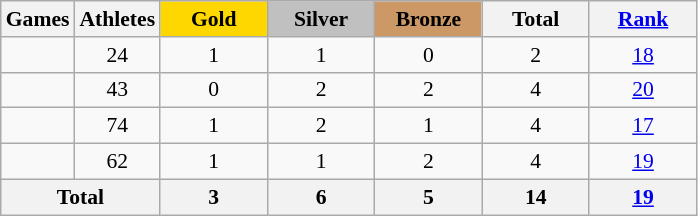<table class="wikitable" style="text-align:center; font-size:90%;">
<tr>
<th>Games</th>
<th>Athletes</th>
<td style="background:gold; width:4.5em; font-weight:bold;">Gold</td>
<td style="background:silver; width:4.5em; font-weight:bold;">Silver</td>
<td style="background:#cc9966; width:4.5em; font-weight:bold;">Bronze</td>
<th style="width:4.5em; font-weight:bold;">Total</th>
<th style="width:4.5em; font-weight:bold;"><a href='#'>Rank</a></th>
</tr>
<tr>
<td align=left></td>
<td>24</td>
<td>1</td>
<td>1</td>
<td>0</td>
<td>2</td>
<td><a href='#'>18</a></td>
</tr>
<tr>
<td align=left></td>
<td>43</td>
<td>0</td>
<td>2</td>
<td>2</td>
<td>4</td>
<td><a href='#'>20</a></td>
</tr>
<tr>
<td align=left></td>
<td>74</td>
<td>1</td>
<td>2</td>
<td>1</td>
<td>4</td>
<td><a href='#'>17</a></td>
</tr>
<tr>
<td align=left></td>
<td>62</td>
<td>1</td>
<td>1</td>
<td>2</td>
<td>4</td>
<td><a href='#'>19</a></td>
</tr>
<tr>
<th colspan=2>Total</th>
<th>3</th>
<th>6</th>
<th>5</th>
<th>14</th>
<th><a href='#'>19</a></th>
</tr>
</table>
